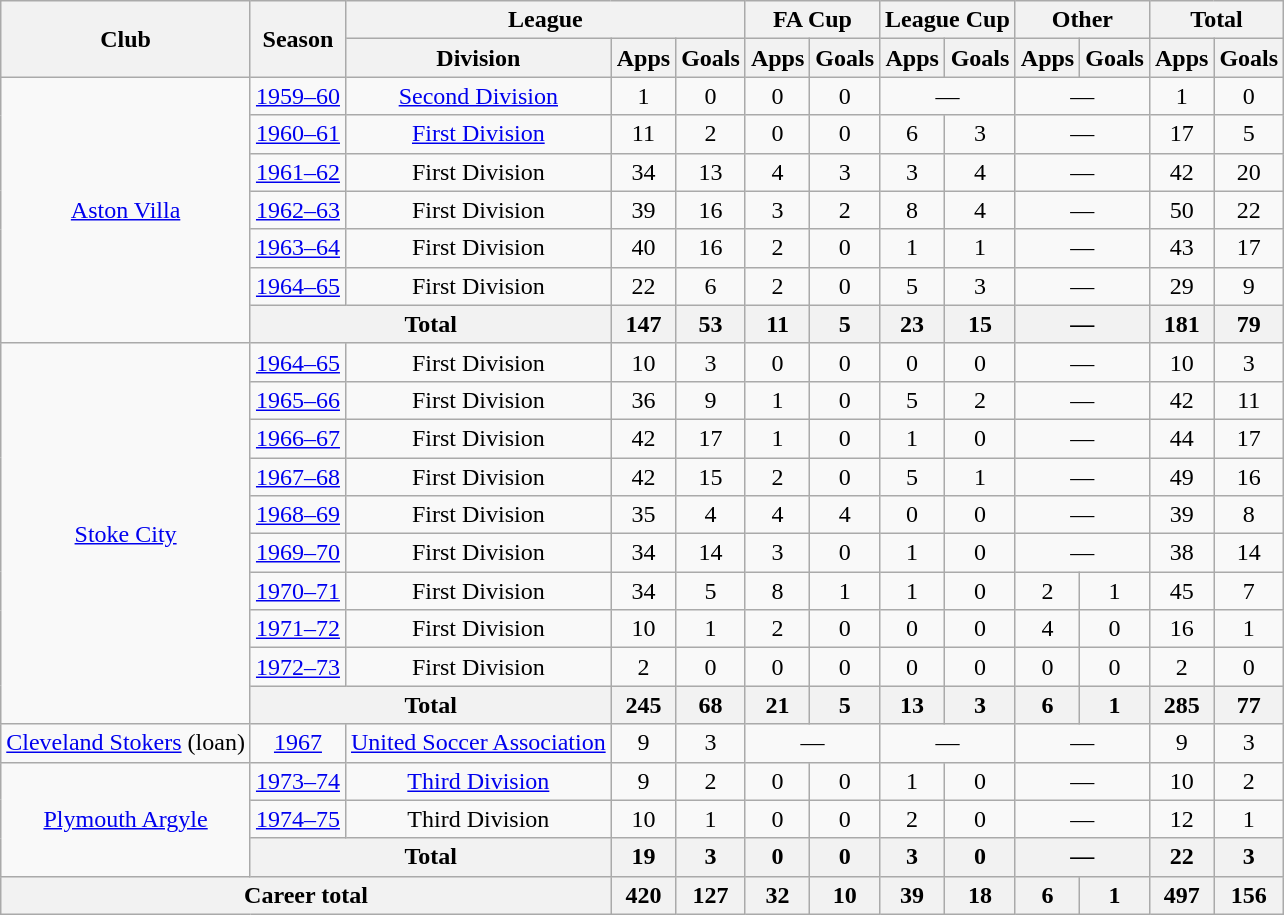<table class="wikitable" style="text-align: center;">
<tr>
<th rowspan="2">Club</th>
<th rowspan="2">Season</th>
<th colspan="3">League</th>
<th colspan="2">FA Cup</th>
<th colspan="2">League Cup</th>
<th colspan="2">Other</th>
<th colspan="2">Total</th>
</tr>
<tr>
<th>Division</th>
<th>Apps</th>
<th>Goals</th>
<th>Apps</th>
<th>Goals</th>
<th>Apps</th>
<th>Goals</th>
<th>Apps</th>
<th>Goals</th>
<th>Apps</th>
<th>Goals</th>
</tr>
<tr>
<td rowspan="7"><a href='#'>Aston Villa</a></td>
<td><a href='#'>1959–60</a></td>
<td><a href='#'>Second Division</a></td>
<td>1</td>
<td>0</td>
<td>0</td>
<td>0</td>
<td colspan="2">—</td>
<td colspan="2">—</td>
<td>1</td>
<td>0</td>
</tr>
<tr>
<td><a href='#'>1960–61</a></td>
<td><a href='#'>First Division</a></td>
<td>11</td>
<td>2</td>
<td>0</td>
<td>0</td>
<td>6</td>
<td>3</td>
<td colspan="2">—</td>
<td>17</td>
<td>5</td>
</tr>
<tr>
<td><a href='#'>1961–62</a></td>
<td>First Division</td>
<td>34</td>
<td>13</td>
<td>4</td>
<td>3</td>
<td>3</td>
<td>4</td>
<td colspan="2">—</td>
<td>42</td>
<td>20</td>
</tr>
<tr>
<td><a href='#'>1962–63</a></td>
<td>First Division</td>
<td>39</td>
<td>16</td>
<td>3</td>
<td>2</td>
<td>8</td>
<td>4</td>
<td colspan="2">—</td>
<td>50</td>
<td>22</td>
</tr>
<tr>
<td><a href='#'>1963–64</a></td>
<td>First Division</td>
<td>40</td>
<td>16</td>
<td>2</td>
<td>0</td>
<td>1</td>
<td>1</td>
<td colspan="2">—</td>
<td>43</td>
<td>17</td>
</tr>
<tr>
<td><a href='#'>1964–65</a></td>
<td>First Division</td>
<td>22</td>
<td>6</td>
<td>2</td>
<td>0</td>
<td>5</td>
<td>3</td>
<td colspan="2">—</td>
<td>29</td>
<td>9</td>
</tr>
<tr>
<th colspan="2">Total</th>
<th>147</th>
<th>53</th>
<th>11</th>
<th>5</th>
<th>23</th>
<th>15</th>
<th colspan="2">—</th>
<th>181</th>
<th>79</th>
</tr>
<tr>
<td rowspan="10"><a href='#'>Stoke City</a></td>
<td><a href='#'>1964–65</a></td>
<td>First Division</td>
<td>10</td>
<td>3</td>
<td>0</td>
<td>0</td>
<td>0</td>
<td>0</td>
<td colspan="2">—</td>
<td>10</td>
<td>3</td>
</tr>
<tr>
<td><a href='#'>1965–66</a></td>
<td>First Division</td>
<td>36</td>
<td>9</td>
<td>1</td>
<td>0</td>
<td>5</td>
<td>2</td>
<td colspan="2">—</td>
<td>42</td>
<td>11</td>
</tr>
<tr>
<td><a href='#'>1966–67</a></td>
<td>First Division</td>
<td>42</td>
<td>17</td>
<td>1</td>
<td>0</td>
<td>1</td>
<td>0</td>
<td colspan="2">—</td>
<td>44</td>
<td>17</td>
</tr>
<tr>
<td><a href='#'>1967–68</a></td>
<td>First Division</td>
<td>42</td>
<td>15</td>
<td>2</td>
<td>0</td>
<td>5</td>
<td>1</td>
<td colspan="2">—</td>
<td>49</td>
<td>16</td>
</tr>
<tr>
<td><a href='#'>1968–69</a></td>
<td>First Division</td>
<td>35</td>
<td>4</td>
<td>4</td>
<td>4</td>
<td>0</td>
<td>0</td>
<td colspan="2">—</td>
<td>39</td>
<td>8</td>
</tr>
<tr>
<td><a href='#'>1969–70</a></td>
<td>First Division</td>
<td>34</td>
<td>14</td>
<td>3</td>
<td>0</td>
<td>1</td>
<td>0</td>
<td colspan="2">—</td>
<td>38</td>
<td>14</td>
</tr>
<tr>
<td><a href='#'>1970–71</a></td>
<td>First Division</td>
<td>34</td>
<td>5</td>
<td>8</td>
<td>1</td>
<td>1</td>
<td>0</td>
<td>2</td>
<td>1</td>
<td>45</td>
<td>7</td>
</tr>
<tr>
<td><a href='#'>1971–72</a></td>
<td>First Division</td>
<td>10</td>
<td>1</td>
<td>2</td>
<td>0</td>
<td>0</td>
<td>0</td>
<td>4</td>
<td>0</td>
<td>16</td>
<td>1</td>
</tr>
<tr>
<td><a href='#'>1972–73</a></td>
<td>First Division</td>
<td>2</td>
<td>0</td>
<td>0</td>
<td>0</td>
<td>0</td>
<td>0</td>
<td>0</td>
<td>0</td>
<td>2</td>
<td>0</td>
</tr>
<tr>
<th colspan="2">Total</th>
<th>245</th>
<th>68</th>
<th>21</th>
<th>5</th>
<th>13</th>
<th>3</th>
<th>6</th>
<th>1</th>
<th>285</th>
<th>77</th>
</tr>
<tr>
<td><a href='#'>Cleveland Stokers</a> (loan)</td>
<td><a href='#'>1967</a></td>
<td><a href='#'>United Soccer Association</a></td>
<td>9</td>
<td>3</td>
<td colspan="2">—</td>
<td colspan="2">—</td>
<td colspan="2">—</td>
<td>9</td>
<td>3</td>
</tr>
<tr>
<td rowspan="3"><a href='#'>Plymouth Argyle</a></td>
<td><a href='#'>1973–74</a></td>
<td><a href='#'>Third Division</a></td>
<td>9</td>
<td>2</td>
<td>0</td>
<td>0</td>
<td>1</td>
<td>0</td>
<td colspan="2">—</td>
<td>10</td>
<td>2</td>
</tr>
<tr>
<td><a href='#'>1974–75</a></td>
<td>Third Division</td>
<td>10</td>
<td>1</td>
<td>0</td>
<td>0</td>
<td>2</td>
<td>0</td>
<td colspan="2">—</td>
<td>12</td>
<td>1</td>
</tr>
<tr>
<th colspan="2">Total</th>
<th>19</th>
<th>3</th>
<th>0</th>
<th>0</th>
<th>3</th>
<th>0</th>
<th colspan="2">—</th>
<th>22</th>
<th>3</th>
</tr>
<tr>
<th colspan="3">Career total</th>
<th>420</th>
<th>127</th>
<th>32</th>
<th>10</th>
<th>39</th>
<th>18</th>
<th>6</th>
<th>1</th>
<th>497</th>
<th>156</th>
</tr>
</table>
